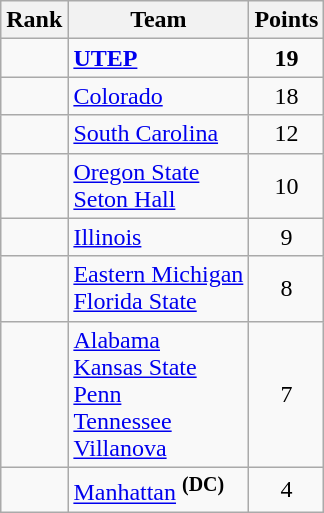<table class="wikitable sortable" style="text-align:center">
<tr>
<th>Rank</th>
<th>Team</th>
<th>Points</th>
</tr>
<tr>
<td></td>
<td align="left"><strong><a href='#'>UTEP</a></strong></td>
<td><strong>19</strong></td>
</tr>
<tr>
<td></td>
<td align="left"><a href='#'>Colorado</a></td>
<td>18</td>
</tr>
<tr>
<td></td>
<td align="left"><a href='#'>South Carolina</a></td>
<td>12</td>
</tr>
<tr>
<td></td>
<td align="left"><a href='#'>Oregon State</a><br><a href='#'>Seton Hall</a></td>
<td>10</td>
</tr>
<tr>
<td></td>
<td align="left"><a href='#'>Illinois</a></td>
<td>9</td>
</tr>
<tr>
<td></td>
<td align="left"><a href='#'>Eastern Michigan</a><br><a href='#'>Florida State</a></td>
<td>8</td>
</tr>
<tr>
<td></td>
<td align="left"><a href='#'>Alabama</a><br><a href='#'>Kansas State</a><br><a href='#'>Penn</a><br><a href='#'>Tennessee</a><br><a href='#'>Villanova</a></td>
<td>7</td>
</tr>
<tr>
<td></td>
<td align="left"><a href='#'>Manhattan</a> <sup><strong>(DC)</strong></sup></td>
<td>4</td>
</tr>
</table>
